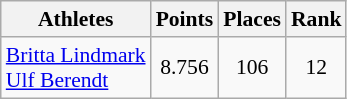<table class="wikitable" border="1" style="font-size:90%">
<tr>
<th>Athletes</th>
<th>Points</th>
<th>Places</th>
<th>Rank</th>
</tr>
<tr align=center>
<td align=left><a href='#'>Britta Lindmark</a><br><a href='#'>Ulf Berendt</a></td>
<td>8.756</td>
<td>106</td>
<td>12</td>
</tr>
</table>
